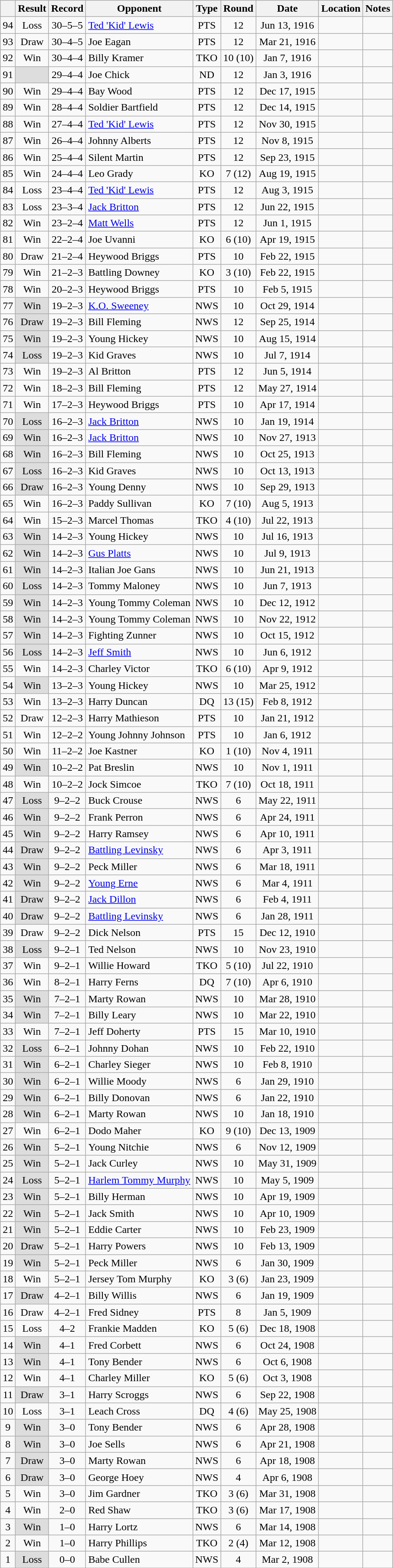<table class="wikitable mw-collapsible mw-collapsed" style="text-align:center">
<tr>
<th></th>
<th>Result</th>
<th>Record</th>
<th>Opponent</th>
<th>Type</th>
<th>Round</th>
<th>Date</th>
<th>Location</th>
<th>Notes</th>
</tr>
<tr>
<td>94</td>
<td>Loss</td>
<td>30–5–5 </td>
<td align=left><a href='#'>Ted 'Kid' Lewis</a></td>
<td>PTS</td>
<td>12</td>
<td>Jun 13, 1916</td>
<td style="text-align:left;"></td>
<td></td>
</tr>
<tr>
<td>93</td>
<td>Draw</td>
<td>30–4–5 </td>
<td align=left>Joe Eagan</td>
<td>PTS</td>
<td>12</td>
<td>Mar 21, 1916</td>
<td style="text-align:left;"></td>
<td></td>
</tr>
<tr>
<td>92</td>
<td>Win</td>
<td>30–4–4 </td>
<td align=left>Billy Kramer</td>
<td>TKO</td>
<td>10 (10)</td>
<td>Jan 7, 1916</td>
<td style="text-align:left;"></td>
<td></td>
</tr>
<tr>
<td>91</td>
<td style="background:#DDD"></td>
<td>29–4–4 </td>
<td align=left>Joe Chick</td>
<td>ND</td>
<td>12</td>
<td>Jan 3, 1916</td>
<td style="text-align:left;"></td>
<td style="text-align:left;"></td>
</tr>
<tr>
<td>90</td>
<td>Win</td>
<td>29–4–4 </td>
<td align=left>Bay Wood</td>
<td>PTS</td>
<td>12</td>
<td>Dec 17, 1915</td>
<td style="text-align:left;"></td>
<td></td>
</tr>
<tr>
<td>89</td>
<td>Win</td>
<td>28–4–4 </td>
<td align=left>Soldier Bartfield</td>
<td>PTS</td>
<td>12</td>
<td>Dec 14, 1915</td>
<td style="text-align:left;"></td>
<td></td>
</tr>
<tr>
<td>88</td>
<td>Win</td>
<td>27–4–4 </td>
<td align=left><a href='#'>Ted 'Kid' Lewis</a></td>
<td>PTS</td>
<td>12</td>
<td>Nov 30, 1915</td>
<td style="text-align:left;"></td>
<td></td>
</tr>
<tr>
<td>87</td>
<td>Win</td>
<td>26–4–4 </td>
<td align=left>Johnny Alberts</td>
<td>PTS</td>
<td>12</td>
<td>Nov 8, 1915</td>
<td style="text-align:left;"></td>
<td></td>
</tr>
<tr>
<td>86</td>
<td>Win</td>
<td>25–4–4 </td>
<td align=left>Silent Martin</td>
<td>PTS</td>
<td>12</td>
<td>Sep 23, 1915</td>
<td style="text-align:left;"></td>
<td></td>
</tr>
<tr>
<td>85</td>
<td>Win</td>
<td>24–4–4 </td>
<td align=left>Leo Grady</td>
<td>KO</td>
<td>7 (12)</td>
<td>Aug 19, 1915</td>
<td style="text-align:left;"></td>
<td></td>
</tr>
<tr>
<td>84</td>
<td>Loss</td>
<td>23–4–4 </td>
<td align=left><a href='#'>Ted 'Kid' Lewis</a></td>
<td>PTS</td>
<td>12</td>
<td>Aug 3, 1915</td>
<td style="text-align:left;"></td>
<td></td>
</tr>
<tr>
<td>83</td>
<td>Loss</td>
<td>23–3–4 </td>
<td align=left><a href='#'>Jack Britton</a></td>
<td>PTS</td>
<td>12</td>
<td>Jun 22, 1915</td>
<td style="text-align:left;"></td>
<td style="text-align:left;"></td>
</tr>
<tr>
<td>82</td>
<td>Win</td>
<td>23–2–4 </td>
<td align=left><a href='#'>Matt Wells</a></td>
<td>PTS</td>
<td>12</td>
<td>Jun 1, 1915</td>
<td style="text-align:left;"></td>
<td style="text-align:left;"></td>
</tr>
<tr>
<td>81</td>
<td>Win</td>
<td>22–2–4 </td>
<td align=left>Joe Uvanni</td>
<td>KO</td>
<td>6 (10)</td>
<td>Apr 19, 1915</td>
<td style="text-align:left;"></td>
<td></td>
</tr>
<tr>
<td>80</td>
<td>Draw</td>
<td>21–2–4 </td>
<td align=left>Heywood Briggs</td>
<td>PTS</td>
<td>10</td>
<td>Feb 22, 1915</td>
<td style="text-align:left;"></td>
<td></td>
</tr>
<tr>
<td>79</td>
<td>Win</td>
<td>21–2–3 </td>
<td align=left>Battling Downey</td>
<td>KO</td>
<td>3 (10)</td>
<td>Feb 22, 1915</td>
<td style="text-align:left;"></td>
<td></td>
</tr>
<tr>
<td>78</td>
<td>Win</td>
<td>20–2–3 </td>
<td align=left>Heywood Briggs</td>
<td>PTS</td>
<td>10</td>
<td>Feb 5, 1915</td>
<td style="text-align:left;"></td>
<td></td>
</tr>
<tr>
<td>77</td>
<td style="background:#DDD">Win</td>
<td>19–2–3 </td>
<td align=left><a href='#'>K.O. Sweeney</a></td>
<td>NWS</td>
<td>10</td>
<td>Oct 29, 1914</td>
<td style="text-align:left;"></td>
<td></td>
</tr>
<tr>
<td>76</td>
<td style="background:#DDD">Draw</td>
<td>19–2–3 </td>
<td align=left>Bill Fleming</td>
<td>NWS</td>
<td>12</td>
<td>Sep 25, 1914</td>
<td style="text-align:left;"></td>
<td></td>
</tr>
<tr>
<td>75</td>
<td style="background:#DDD">Win</td>
<td>19–2–3 </td>
<td align=left>Young Hickey</td>
<td>NWS</td>
<td>10</td>
<td>Aug 15, 1914</td>
<td style="text-align:left;"></td>
<td></td>
</tr>
<tr>
<td>74</td>
<td style="background:#DDD">Loss</td>
<td>19–2–3 </td>
<td align=left>Kid Graves</td>
<td>NWS</td>
<td>10</td>
<td>Jul 7, 1914</td>
<td style="text-align:left;"></td>
<td></td>
</tr>
<tr>
<td>73</td>
<td>Win</td>
<td>19–2–3 </td>
<td align=left>Al Britton</td>
<td>PTS</td>
<td>12</td>
<td>Jun 5, 1914</td>
<td style="text-align:left;"></td>
<td></td>
</tr>
<tr>
<td>72</td>
<td>Win</td>
<td>18–2–3 </td>
<td align=left>Bill Fleming</td>
<td>PTS</td>
<td>12</td>
<td>May 27, 1914</td>
<td style="text-align:left;"></td>
<td></td>
</tr>
<tr>
<td>71</td>
<td>Win</td>
<td>17–2–3 </td>
<td align=left>Heywood Briggs</td>
<td>PTS</td>
<td>10</td>
<td>Apr 17, 1914</td>
<td style="text-align:left;"></td>
<td></td>
</tr>
<tr>
<td>70</td>
<td style="background:#DDD">Loss</td>
<td>16–2–3 </td>
<td align=left><a href='#'>Jack Britton</a></td>
<td>NWS</td>
<td>10</td>
<td>Jan 19, 1914</td>
<td style="text-align:left;"></td>
<td style="text-align:left;"></td>
</tr>
<tr>
<td>69</td>
<td style="background:#DDD">Win</td>
<td>16–2–3 </td>
<td align=left><a href='#'>Jack Britton</a></td>
<td>NWS</td>
<td>10</td>
<td>Nov 27, 1913</td>
<td style="text-align:left;"></td>
<td style="text-align:left;"></td>
</tr>
<tr>
<td>68</td>
<td style="background:#DDD">Win</td>
<td>16–2–3 </td>
<td align=left>Bill Fleming</td>
<td>NWS</td>
<td>10</td>
<td>Oct 25, 1913</td>
<td style="text-align:left;"></td>
<td></td>
</tr>
<tr>
<td>67</td>
<td style="background:#DDD">Loss</td>
<td>16–2–3 </td>
<td align=left>Kid Graves</td>
<td>NWS</td>
<td>10</td>
<td>Oct 13, 1913</td>
<td style="text-align:left;"></td>
<td></td>
</tr>
<tr>
<td>66</td>
<td style="background:#DDD">Draw</td>
<td>16–2–3 </td>
<td align=left>Young Denny</td>
<td>NWS</td>
<td>10</td>
<td>Sep 29, 1913</td>
<td style="text-align:left;"></td>
<td></td>
</tr>
<tr>
<td>65</td>
<td>Win</td>
<td>16–2–3 </td>
<td align=left>Paddy Sullivan</td>
<td>KO</td>
<td>7 (10)</td>
<td>Aug 5, 1913</td>
<td style="text-align:left;"></td>
<td></td>
</tr>
<tr>
<td>64</td>
<td>Win</td>
<td>15–2–3 </td>
<td align=left>Marcel Thomas</td>
<td>TKO</td>
<td>4 (10)</td>
<td>Jul 22, 1913</td>
<td style="text-align:left;"></td>
<td style="text-align:left;"></td>
</tr>
<tr>
<td>63</td>
<td style="background:#DDD">Win</td>
<td>14–2–3 </td>
<td align=left>Young Hickey</td>
<td>NWS</td>
<td>10</td>
<td>Jul 16, 1913</td>
<td style="text-align:left;"></td>
<td></td>
</tr>
<tr>
<td>62</td>
<td style="background:#DDD">Win</td>
<td>14–2–3 </td>
<td align=left><a href='#'>Gus Platts</a></td>
<td>NWS</td>
<td>10</td>
<td>Jul 9, 1913</td>
<td style="text-align:left;"></td>
<td></td>
</tr>
<tr>
<td>61</td>
<td style="background:#DDD">Win</td>
<td>14–2–3 </td>
<td align=left>Italian Joe Gans</td>
<td>NWS</td>
<td>10</td>
<td>Jun 21, 1913</td>
<td style="text-align:left;"></td>
<td></td>
</tr>
<tr>
<td>60</td>
<td style="background:#DDD">Loss</td>
<td>14–2–3 </td>
<td align=left>Tommy Maloney</td>
<td>NWS</td>
<td>10</td>
<td>Jun 7, 1913</td>
<td style="text-align:left;"></td>
<td></td>
</tr>
<tr>
<td>59</td>
<td style="background:#DDD">Win</td>
<td>14–2–3 </td>
<td align=left>Young Tommy Coleman</td>
<td>NWS</td>
<td>10</td>
<td>Dec 12, 1912</td>
<td style="text-align:left;"></td>
<td></td>
</tr>
<tr>
<td>58</td>
<td style="background:#DDD">Win</td>
<td>14–2–3 </td>
<td align=left>Young Tommy Coleman</td>
<td>NWS</td>
<td>10</td>
<td>Nov 22, 1912</td>
<td style="text-align:left;"></td>
<td></td>
</tr>
<tr>
<td>57</td>
<td style="background:#DDD">Win</td>
<td>14–2–3 </td>
<td align=left>Fighting Zunner</td>
<td>NWS</td>
<td>10</td>
<td>Oct 15, 1912</td>
<td style="text-align:left;"></td>
<td></td>
</tr>
<tr>
<td>56</td>
<td style="background:#DDD">Loss</td>
<td>14–2–3 </td>
<td align=left><a href='#'>Jeff Smith</a></td>
<td>NWS</td>
<td>10</td>
<td>Jun 6, 1912</td>
<td style="text-align:left;"></td>
<td></td>
</tr>
<tr>
<td>55</td>
<td>Win</td>
<td>14–2–3 </td>
<td align=left>Charley Victor</td>
<td>TKO</td>
<td>6 (10)</td>
<td>Apr 9, 1912</td>
<td style="text-align:left;"></td>
<td></td>
</tr>
<tr>
<td>54</td>
<td style="background:#DDD">Win</td>
<td>13–2–3 </td>
<td align=left>Young Hickey</td>
<td>NWS</td>
<td>10</td>
<td>Mar 25, 1912</td>
<td style="text-align:left;"></td>
<td></td>
</tr>
<tr>
<td>53</td>
<td>Win</td>
<td>13–2–3 </td>
<td align=left>Harry Duncan</td>
<td>DQ</td>
<td>13 (15)</td>
<td>Feb 8, 1912</td>
<td style="text-align:left;"></td>
<td></td>
</tr>
<tr>
<td>52</td>
<td>Draw</td>
<td>12–2–3 </td>
<td align=left>Harry Mathieson</td>
<td>PTS</td>
<td>10</td>
<td>Jan 21, 1912</td>
<td style="text-align:left;"></td>
<td></td>
</tr>
<tr>
<td>51</td>
<td>Win</td>
<td>12–2–2 </td>
<td align=left>Young Johnny Johnson</td>
<td>PTS</td>
<td>10</td>
<td>Jan 6, 1912</td>
<td style="text-align:left;"></td>
<td></td>
</tr>
<tr>
<td>50</td>
<td>Win</td>
<td>11–2–2 </td>
<td align=left>Joe Kastner</td>
<td>KO</td>
<td>1 (10)</td>
<td>Nov 4, 1911</td>
<td style="text-align:left;"></td>
<td></td>
</tr>
<tr>
<td>49</td>
<td style="background:#DDD">Win</td>
<td>10–2–2 </td>
<td align=left>Pat Breslin</td>
<td>NWS</td>
<td>10</td>
<td>Nov 1, 1911</td>
<td style="text-align:left;"></td>
<td></td>
</tr>
<tr>
<td>48</td>
<td>Win</td>
<td>10–2–2 </td>
<td align=left>Jock Simcoe</td>
<td>TKO</td>
<td>7 (10)</td>
<td>Oct 18, 1911</td>
<td style="text-align:left;"></td>
<td></td>
</tr>
<tr>
<td>47</td>
<td style="background:#DDD">Loss</td>
<td>9–2–2 </td>
<td align=left>Buck Crouse</td>
<td>NWS</td>
<td>6</td>
<td>May 22, 1911</td>
<td style="text-align:left;"></td>
<td></td>
</tr>
<tr>
<td>46</td>
<td style="background:#DDD">Win</td>
<td>9–2–2 </td>
<td align=left>Frank Perron</td>
<td>NWS</td>
<td>6</td>
<td>Apr 24, 1911</td>
<td style="text-align:left;"></td>
<td></td>
</tr>
<tr>
<td>45</td>
<td style="background:#DDD">Win</td>
<td>9–2–2 </td>
<td align=left>Harry Ramsey</td>
<td>NWS</td>
<td>6</td>
<td>Apr 10, 1911</td>
<td style="text-align:left;"></td>
<td></td>
</tr>
<tr>
<td>44</td>
<td style="background:#DDD">Draw</td>
<td>9–2–2 </td>
<td align=left><a href='#'>Battling Levinsky</a></td>
<td>NWS</td>
<td>6</td>
<td>Apr 3, 1911</td>
<td style="text-align:left;"></td>
<td></td>
</tr>
<tr>
<td>43</td>
<td style="background:#DDD">Win</td>
<td>9–2–2 </td>
<td align=left>Peck Miller</td>
<td>NWS</td>
<td>6</td>
<td>Mar 18, 1911</td>
<td style="text-align:left;"></td>
<td></td>
</tr>
<tr>
<td>42</td>
<td style="background:#DDD">Win</td>
<td>9–2–2 </td>
<td align=left><a href='#'>Young Erne</a></td>
<td>NWS</td>
<td>6</td>
<td>Mar 4, 1911</td>
<td style="text-align:left;"></td>
<td></td>
</tr>
<tr>
<td>41</td>
<td style="background:#DDD">Draw</td>
<td>9–2–2 </td>
<td align=left><a href='#'>Jack Dillon</a></td>
<td>NWS</td>
<td>6</td>
<td>Feb 4, 1911</td>
<td style="text-align:left;"></td>
<td></td>
</tr>
<tr>
<td>40</td>
<td style="background:#DDD">Draw</td>
<td>9–2–2 </td>
<td align=left><a href='#'>Battling Levinsky</a></td>
<td>NWS</td>
<td>6</td>
<td>Jan 28, 1911</td>
<td style="text-align:left;"></td>
<td></td>
</tr>
<tr>
<td>39</td>
<td>Draw</td>
<td>9–2–2 </td>
<td align=left>Dick Nelson</td>
<td>PTS</td>
<td>15</td>
<td>Dec 12, 1910</td>
<td style="text-align:left;"></td>
<td></td>
</tr>
<tr>
<td>38</td>
<td style="background:#DDD">Loss</td>
<td>9–2–1 </td>
<td align=left>Ted Nelson</td>
<td>NWS</td>
<td>10</td>
<td>Nov 23, 1910</td>
<td style="text-align:left;"></td>
<td></td>
</tr>
<tr>
<td>37</td>
<td>Win</td>
<td>9–2–1 </td>
<td align=left>Willie Howard</td>
<td>TKO</td>
<td>5 (10)</td>
<td>Jul 22, 1910</td>
<td style="text-align:left;"></td>
<td></td>
</tr>
<tr>
<td>36</td>
<td>Win</td>
<td>8–2–1 </td>
<td align=left>Harry Ferns</td>
<td>DQ</td>
<td>7 (10)</td>
<td>Apr 6, 1910</td>
<td style="text-align:left;"></td>
<td></td>
</tr>
<tr>
<td>35</td>
<td style="background:#DDD">Win</td>
<td>7–2–1 </td>
<td align=left>Marty Rowan</td>
<td>NWS</td>
<td>10</td>
<td>Mar 28, 1910</td>
<td style="text-align:left;"></td>
<td></td>
</tr>
<tr>
<td>34</td>
<td style="background:#DDD">Win</td>
<td>7–2–1 </td>
<td align=left>Billy Leary</td>
<td>NWS</td>
<td>10</td>
<td>Mar 22, 1910</td>
<td style="text-align:left;"></td>
<td></td>
</tr>
<tr>
<td>33</td>
<td>Win</td>
<td>7–2–1 </td>
<td align=left>Jeff Doherty</td>
<td>PTS</td>
<td>15</td>
<td>Mar 10, 1910</td>
<td style="text-align:left;"></td>
<td></td>
</tr>
<tr>
<td>32</td>
<td style="background:#DDD">Loss</td>
<td>6–2–1 </td>
<td align=left>Johnny Dohan</td>
<td>NWS</td>
<td>10</td>
<td>Feb 22, 1910</td>
<td style="text-align:left;"></td>
<td></td>
</tr>
<tr>
<td>31</td>
<td style="background:#DDD">Win</td>
<td>6–2–1 </td>
<td align=left>Charley Sieger</td>
<td>NWS</td>
<td>10</td>
<td>Feb 8, 1910</td>
<td style="text-align:left;"></td>
<td></td>
</tr>
<tr>
<td>30</td>
<td style="background:#DDD">Win</td>
<td>6–2–1 </td>
<td align=left>Willie Moody</td>
<td>NWS</td>
<td>6</td>
<td>Jan 29, 1910</td>
<td style="text-align:left;"></td>
<td></td>
</tr>
<tr>
<td>29</td>
<td style="background:#DDD">Win</td>
<td>6–2–1 </td>
<td align=left>Billy Donovan</td>
<td>NWS</td>
<td>6</td>
<td>Jan 22, 1910</td>
<td style="text-align:left;"></td>
<td></td>
</tr>
<tr>
<td>28</td>
<td style="background:#DDD">Win</td>
<td>6–2–1 </td>
<td align=left>Marty Rowan</td>
<td>NWS</td>
<td>10</td>
<td>Jan 18, 1910</td>
<td style="text-align:left;"></td>
<td></td>
</tr>
<tr>
<td>27</td>
<td>Win</td>
<td>6–2–1 </td>
<td align=left>Dodo Maher</td>
<td>KO</td>
<td>9 (10)</td>
<td>Dec 13, 1909</td>
<td style="text-align:left;"></td>
<td></td>
</tr>
<tr>
<td>26</td>
<td style="background:#DDD">Win</td>
<td>5–2–1 </td>
<td align=left>Young Nitchie</td>
<td>NWS</td>
<td>6</td>
<td>Nov 12, 1909</td>
<td style="text-align:left;"></td>
<td></td>
</tr>
<tr>
<td>25</td>
<td style="background:#DDD">Win</td>
<td>5–2–1 </td>
<td align=left>Jack Curley</td>
<td>NWS</td>
<td>10</td>
<td>May 31, 1909</td>
<td style="text-align:left;"></td>
<td></td>
</tr>
<tr>
<td>24</td>
<td style="background:#DDD">Loss</td>
<td>5–2–1 </td>
<td align=left><a href='#'>Harlem Tommy Murphy</a></td>
<td>NWS</td>
<td>10</td>
<td>May 5, 1909</td>
<td style="text-align:left;"></td>
<td></td>
</tr>
<tr>
<td>23</td>
<td style="background:#DDD">Win</td>
<td>5–2–1 </td>
<td align=left>Billy Herman</td>
<td>NWS</td>
<td>10</td>
<td>Apr 19, 1909</td>
<td style="text-align:left;"></td>
<td></td>
</tr>
<tr>
<td>22</td>
<td style="background:#DDD">Win</td>
<td>5–2–1 </td>
<td align=left>Jack Smith</td>
<td>NWS</td>
<td>10</td>
<td>Apr 10, 1909</td>
<td style="text-align:left;"></td>
<td></td>
</tr>
<tr>
<td>21</td>
<td style="background:#DDD">Win</td>
<td>5–2–1 </td>
<td align=left>Eddie Carter</td>
<td>NWS</td>
<td>10</td>
<td>Feb 23, 1909</td>
<td style="text-align:left;"></td>
<td></td>
</tr>
<tr>
<td>20</td>
<td style="background:#DDD">Draw</td>
<td>5–2–1 </td>
<td align=left>Harry Powers</td>
<td>NWS</td>
<td>10</td>
<td>Feb 13, 1909</td>
<td style="text-align:left;"></td>
<td></td>
</tr>
<tr>
<td>19</td>
<td style="background:#DDD">Win</td>
<td>5–2–1 </td>
<td align=left>Peck Miller</td>
<td>NWS</td>
<td>6</td>
<td>Jan 30, 1909</td>
<td style="text-align:left;"></td>
<td></td>
</tr>
<tr>
<td>18</td>
<td>Win</td>
<td>5–2–1 </td>
<td align=left>Jersey Tom Murphy</td>
<td>KO</td>
<td>3 (6)</td>
<td>Jan 23, 1909</td>
<td style="text-align:left;"></td>
<td></td>
</tr>
<tr>
<td>17</td>
<td style="background:#DDD">Draw</td>
<td>4–2–1 </td>
<td align=left>Billy Willis</td>
<td>NWS</td>
<td>6</td>
<td>Jan 19, 1909</td>
<td style="text-align:left;"></td>
<td></td>
</tr>
<tr>
<td>16</td>
<td>Draw</td>
<td>4–2–1 </td>
<td align=left>Fred Sidney</td>
<td>PTS</td>
<td>8</td>
<td>Jan 5, 1909</td>
<td style="text-align:left;"></td>
<td></td>
</tr>
<tr>
<td>15</td>
<td>Loss</td>
<td>4–2 </td>
<td align=left>Frankie Madden</td>
<td>KO</td>
<td>5 (6)</td>
<td>Dec 18, 1908</td>
<td style="text-align:left;"></td>
<td></td>
</tr>
<tr>
<td>14</td>
<td style="background:#DDD">Win</td>
<td>4–1 </td>
<td align=left>Fred Corbett</td>
<td>NWS</td>
<td>6</td>
<td>Oct 24, 1908</td>
<td style="text-align:left;"></td>
<td></td>
</tr>
<tr>
<td>13</td>
<td style="background:#DDD">Win</td>
<td>4–1 </td>
<td align=left>Tony Bender</td>
<td>NWS</td>
<td>6</td>
<td>Oct 6, 1908</td>
<td style="text-align:left;"></td>
<td></td>
</tr>
<tr>
<td>12</td>
<td>Win</td>
<td>4–1 </td>
<td align=left>Charley Miller</td>
<td>KO</td>
<td>5 (6)</td>
<td>Oct 3, 1908</td>
<td style="text-align:left;"></td>
<td></td>
</tr>
<tr>
<td>11</td>
<td style="background:#DDD">Draw</td>
<td>3–1 </td>
<td align=left>Harry Scroggs</td>
<td>NWS</td>
<td>6</td>
<td>Sep 22, 1908</td>
<td style="text-align:left;"></td>
<td></td>
</tr>
<tr>
<td>10</td>
<td>Loss</td>
<td>3–1 </td>
<td align=left>Leach Cross</td>
<td>DQ</td>
<td>4 (6)</td>
<td>May 25, 1908</td>
<td style="text-align:left;"></td>
<td></td>
</tr>
<tr>
<td>9</td>
<td style="background:#DDD">Win</td>
<td>3–0 </td>
<td align=left>Tony Bender</td>
<td>NWS</td>
<td>6</td>
<td>Apr 28, 1908</td>
<td style="text-align:left;"></td>
<td></td>
</tr>
<tr>
<td>8</td>
<td style="background:#DDD">Win</td>
<td>3–0 </td>
<td align=left>Joe Sells</td>
<td>NWS</td>
<td>6</td>
<td>Apr 21, 1908</td>
<td style="text-align:left;"></td>
<td></td>
</tr>
<tr>
<td>7</td>
<td style="background:#DDD">Draw</td>
<td>3–0 </td>
<td align=left>Marty Rowan</td>
<td>NWS</td>
<td>6</td>
<td>Apr 18, 1908</td>
<td style="text-align:left;"></td>
<td></td>
</tr>
<tr>
<td>6</td>
<td style="background:#DDD">Draw</td>
<td>3–0 </td>
<td align=left>George Hoey</td>
<td>NWS</td>
<td>4</td>
<td>Apr 6, 1908</td>
<td style="text-align:left;"></td>
<td></td>
</tr>
<tr>
<td>5</td>
<td>Win</td>
<td>3–0 </td>
<td align=left>Jim Gardner</td>
<td>TKO</td>
<td>3 (6)</td>
<td>Mar 31, 1908</td>
<td style="text-align:left;"></td>
<td></td>
</tr>
<tr>
<td>4</td>
<td>Win</td>
<td>2–0 </td>
<td align=left>Red Shaw</td>
<td>TKO</td>
<td>3 (6)</td>
<td>Mar 17, 1908</td>
<td style="text-align:left;"></td>
<td></td>
</tr>
<tr>
<td>3</td>
<td style="background:#DDD">Win</td>
<td>1–0 </td>
<td align=left>Harry Lortz</td>
<td>NWS</td>
<td>6</td>
<td>Mar 14, 1908</td>
<td style="text-align:left;"></td>
<td></td>
</tr>
<tr>
<td>2</td>
<td>Win</td>
<td>1–0 </td>
<td align=left>Harry Phillips</td>
<td>TKO</td>
<td>2 (4)</td>
<td>Mar 12, 1908</td>
<td style="text-align:left;"></td>
<td></td>
</tr>
<tr>
<td>1</td>
<td style="background:#DDD">Loss</td>
<td>0–0 </td>
<td align=left>Babe Cullen</td>
<td>NWS</td>
<td>4</td>
<td>Mar 2, 1908</td>
<td style="text-align:left;"></td>
<td></td>
</tr>
<tr>
</tr>
</table>
